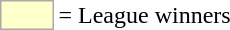<table>
<tr>
<td style="background-color:#ffffcc; border:1px solid #aaaaaa; width:2em;"></td>
<td>= League winners</td>
</tr>
</table>
